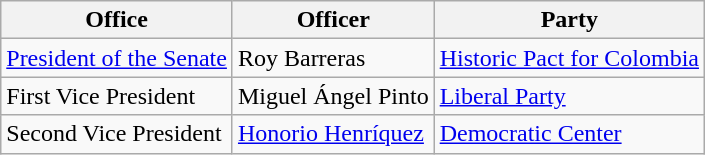<table class="wikitable">
<tr valign=bottom>
<th>Office</th>
<th>Officer</th>
<th>Party</th>
</tr>
<tr>
<td><a href='#'>President of the Senate</a></td>
<td>Roy Barreras</td>
<td><a href='#'>Historic Pact for Colombia</a></td>
</tr>
<tr>
<td>First Vice President</td>
<td>Miguel Ángel Pinto</td>
<td><a href='#'>Liberal Party</a></td>
</tr>
<tr>
<td>Second Vice President</td>
<td><a href='#'>Honorio Henríquez</a></td>
<td><a href='#'>Democratic Center</a></td>
</tr>
</table>
